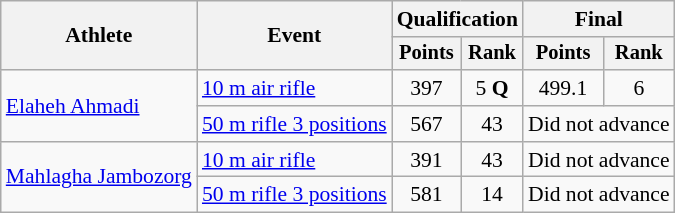<table class="wikitable" style="font-size:90%;">
<tr>
<th rowspan=2>Athlete</th>
<th rowspan=2>Event</th>
<th colspan=2>Qualification</th>
<th colspan=2>Final</th>
</tr>
<tr style="font-size:95%">
<th>Points</th>
<th>Rank</th>
<th>Points</th>
<th>Rank</th>
</tr>
<tr align=center>
<td rowspan=2 align="left"><a href='#'>Elaheh Ahmadi</a></td>
<td align="left"><a href='#'>10 m air rifle</a></td>
<td>397</td>
<td>5 <strong>Q</strong></td>
<td>499.1</td>
<td>6</td>
</tr>
<tr align=center>
<td align="left"><a href='#'>50 m rifle 3 positions</a></td>
<td>567</td>
<td>43</td>
<td colspan=2>Did not advance</td>
</tr>
<tr align=center>
<td rowspan=2 align="left"><a href='#'>Mahlagha Jambozorg</a></td>
<td align="left"><a href='#'>10 m air rifle</a></td>
<td>391</td>
<td>43</td>
<td colspan=2>Did not advance</td>
</tr>
<tr align=center>
<td align="left"><a href='#'>50 m rifle 3 positions</a></td>
<td>581</td>
<td>14</td>
<td colspan=2>Did not advance</td>
</tr>
</table>
